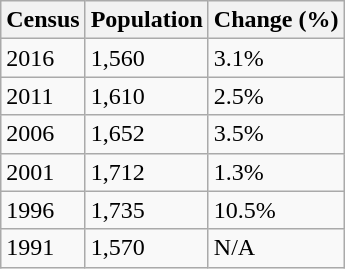<table class="wikitable">
<tr>
<th>Census</th>
<th>Population</th>
<th>Change (%)</th>
</tr>
<tr>
<td>2016</td>
<td>1,560</td>
<td> 3.1%</td>
</tr>
<tr>
<td>2011</td>
<td>1,610</td>
<td> 2.5%</td>
</tr>
<tr>
<td>2006</td>
<td>1,652</td>
<td> 3.5%</td>
</tr>
<tr>
<td>2001</td>
<td>1,712</td>
<td> 1.3%</td>
</tr>
<tr>
<td>1996</td>
<td>1,735</td>
<td> 10.5%</td>
</tr>
<tr>
<td>1991</td>
<td>1,570</td>
<td>N/A</td>
</tr>
</table>
